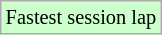<table class="wikitable" style="font-size: 85%;">
<tr style="background:#ccffcc;">
<td>Fastest session lap</td>
</tr>
</table>
